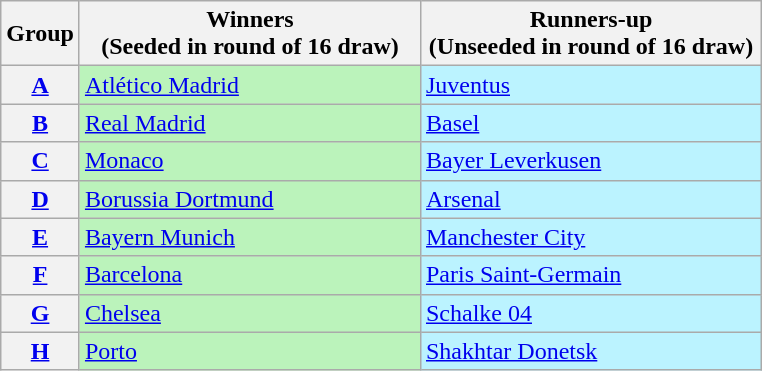<table class="wikitable">
<tr>
<th>Group</th>
<th width=220>Winners<br>(Seeded in round of 16 draw)</th>
<th width=220>Runners-up<br>(Unseeded in round of 16 draw)</th>
</tr>
<tr>
<th><a href='#'>A</a></th>
<td bgcolor=#BBF3BB> <a href='#'>Atlético Madrid</a></td>
<td bgcolor=#BBF3FF> <a href='#'>Juventus</a></td>
</tr>
<tr>
<th><a href='#'>B</a></th>
<td bgcolor=#BBF3BB> <a href='#'>Real Madrid</a></td>
<td bgcolor=#BBF3FF> <a href='#'>Basel</a></td>
</tr>
<tr>
<th><a href='#'>C</a></th>
<td bgcolor=#BBF3BB> <a href='#'>Monaco</a></td>
<td bgcolor=#BBF3FF> <a href='#'>Bayer Leverkusen</a></td>
</tr>
<tr>
<th><a href='#'>D</a></th>
<td bgcolor=#BBF3BB> <a href='#'>Borussia Dortmund</a></td>
<td bgcolor=#BBF3FF> <a href='#'>Arsenal</a></td>
</tr>
<tr>
<th><a href='#'>E</a></th>
<td bgcolor=#BBF3BB> <a href='#'>Bayern Munich</a></td>
<td bgcolor=#BBF3FF> <a href='#'>Manchester City</a></td>
</tr>
<tr>
<th><a href='#'>F</a></th>
<td bgcolor=#BBF3BB> <a href='#'>Barcelona</a></td>
<td bgcolor=#BBF3FF> <a href='#'>Paris Saint-Germain</a></td>
</tr>
<tr>
<th><a href='#'>G</a></th>
<td bgcolor=#BBF3BB> <a href='#'>Chelsea</a></td>
<td bgcolor=#BBF3FF> <a href='#'>Schalke 04</a></td>
</tr>
<tr>
<th><a href='#'>H</a></th>
<td bgcolor=#BBF3BB> <a href='#'>Porto</a></td>
<td bgcolor=#BBF3FF> <a href='#'>Shakhtar Donetsk</a></td>
</tr>
</table>
